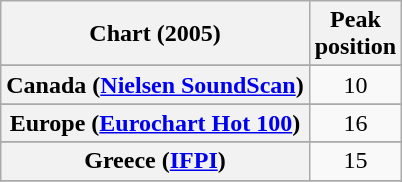<table class="wikitable sortable plainrowheaders" style="text-align:center">
<tr>
<th scope="col">Chart (2005)</th>
<th scope="col">Peak<br>position</th>
</tr>
<tr>
</tr>
<tr>
</tr>
<tr>
</tr>
<tr>
<th scope="row">Canada (<a href='#'>Nielsen SoundScan</a>)</th>
<td>10</td>
</tr>
<tr>
</tr>
<tr>
<th scope="row">Europe (<a href='#'>Eurochart Hot 100</a>)</th>
<td>16</td>
</tr>
<tr>
</tr>
<tr>
</tr>
<tr>
<th scope="row">Greece (<a href='#'>IFPI</a>)</th>
<td>15</td>
</tr>
<tr>
</tr>
<tr>
</tr>
<tr>
</tr>
<tr>
</tr>
<tr>
</tr>
<tr>
</tr>
<tr>
</tr>
<tr>
</tr>
<tr>
</tr>
<tr>
</tr>
<tr>
</tr>
</table>
